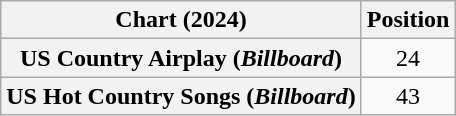<table class="wikitable sortable plainrowheaders" style="text-align:center">
<tr>
<th scope="col">Chart (2024)</th>
<th scope="col">Position</th>
</tr>
<tr>
<th scope="row">US Country Airplay (<em>Billboard</em>)</th>
<td>24</td>
</tr>
<tr>
<th scope="row">US Hot Country Songs (<em>Billboard</em>)</th>
<td>43</td>
</tr>
</table>
